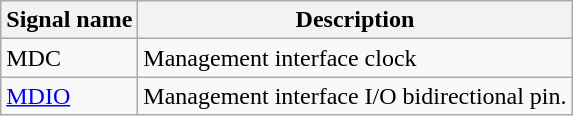<table class="wikitable">
<tr>
<th>Signal name</th>
<th>Description</th>
</tr>
<tr>
<td>MDC</td>
<td>Management interface clock</td>
</tr>
<tr>
<td><a href='#'>MDIO</a></td>
<td>Management interface I/O bidirectional pin.</td>
</tr>
</table>
